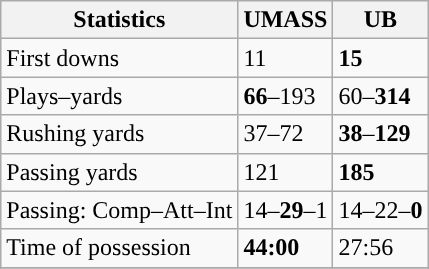<table class="wikitable" style="float: left;">
<tr>
<th>Statistics</th>
<th>UMASS</th>
<th>UB</th>
</tr>
<tr>
<td>First downs</td>
<td>11</td>
<td><strong>15</strong></td>
</tr>
<tr>
<td>Plays–yards</td>
<td><strong>66</strong>–193</td>
<td>60–<strong>314</strong></td>
</tr>
<tr>
<td>Rushing yards</td>
<td>37–72</td>
<td><strong>38</strong>–<strong>129</strong></td>
</tr>
<tr>
<td>Passing yards</td>
<td>121</td>
<td><strong>185</strong></td>
</tr>
<tr>
<td>Passing: Comp–Att–Int</td>
<td>14–<strong>29</strong>–1</td>
<td>14–22–<strong>0</strong></td>
</tr>
<tr>
<td>Time of possession</td>
<td><strong>44:00</strong></td>
<td>27:56</td>
</tr>
<tr>
</tr>
</table>
